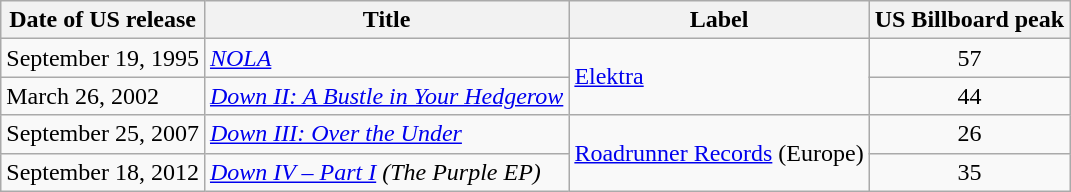<table class="wikitable">
<tr>
<th>Date of US release</th>
<th>Title</th>
<th>Label</th>
<th>US Billboard peak</th>
</tr>
<tr>
<td>September 19, 1995</td>
<td><em><a href='#'>NOLA</a></em></td>
<td rowspan="2"><a href='#'>Elektra</a></td>
<td style="text-align:center;">57</td>
</tr>
<tr>
<td>March 26, 2002</td>
<td><em><a href='#'>Down II: A Bustle in Your Hedgerow</a></em></td>
<td style="text-align:center;">44</td>
</tr>
<tr>
<td>September 25, 2007</td>
<td><em><a href='#'>Down III: Over the Under</a></em></td>
<td rowspan="2"><a href='#'>Roadrunner Records</a> (Europe)</td>
<td style="text-align:center;">26</td>
</tr>
<tr>
<td>September 18, 2012</td>
<td><em><a href='#'>Down IV – Part I</a> (The Purple EP)</em></td>
<td style="text-align:center;">35</td>
</tr>
</table>
